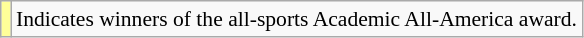<table class="wikitable" style="font-size:90%;">
<tr>
<td style="background-color:#FFFF99"></td>
<td>Indicates winners of the all-sports Academic All-America award.</td>
</tr>
</table>
